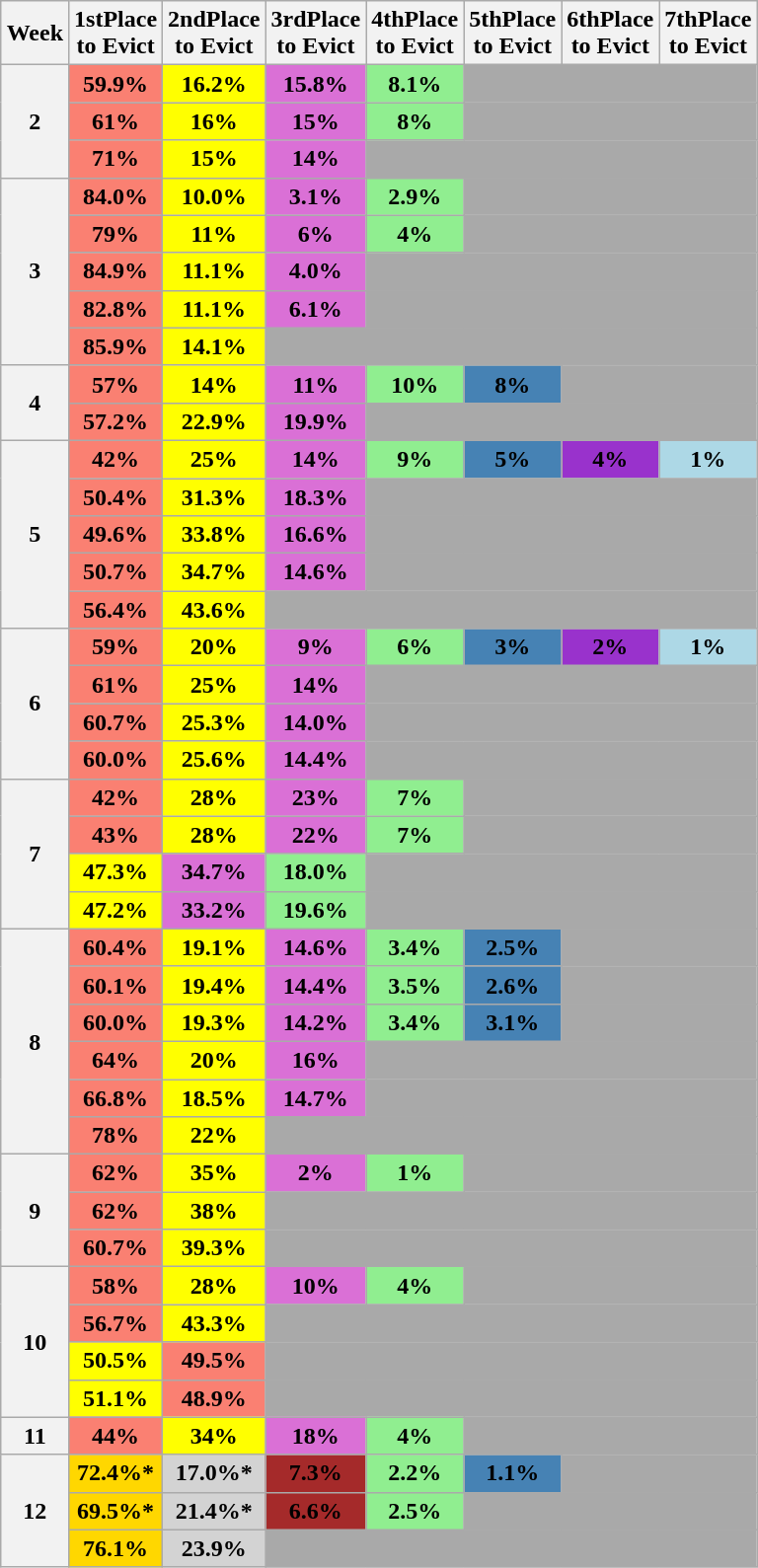<table class="wikitable" style="text-align:center; margin:1em auto">
<tr>
<th>Week</th>
<th>1stPlace<br>to Evict</th>
<th>2ndPlace<br>to Evict</th>
<th>3rdPlace<br>to Evict</th>
<th>4thPlace<br>to Evict</th>
<th>5thPlace<br>to Evict</th>
<th>6thPlace<br>to Evict</th>
<th>7thPlace<br>to Evict</th>
</tr>
<tr>
<th rowspan=3>2</th>
<td bgcolor="#fa8072"><strong>59.9%</strong></td>
<td bgcolor="yellow"><strong>16.2%</strong></td>
<td bgcolor="orchid"><strong>15.8%</strong></td>
<td bgcolor="lightgreen"><strong>8.1%</strong></td>
<td bgcolor="darkgrey" colspan=3></td>
</tr>
<tr>
<td bgcolor="fa8072"><strong>61%</strong></td>
<td bgcolor="yellow"><strong>16%</strong></td>
<td bgcolor="orchid"><strong>15%</strong></td>
<td bgcolor="lightgreen"><strong>8%</strong></td>
<td bgcolor="darkgrey" colspan=3></td>
</tr>
<tr>
<td bgcolor="fa8072"><strong>71%</strong></td>
<td bgcolor="yellow"><strong>15%</strong></td>
<td bgcolor="orchid"><strong>14%</strong></td>
<td bgcolor="darkgrey" colspan=4></td>
</tr>
<tr>
<th rowspan=5>3</th>
<td bgcolor="#fa8072"><strong>84.0%</strong></td>
<td bgcolor="yellow"><strong>10.0%</strong></td>
<td bgcolor="orchid"><strong>3.1%</strong></td>
<td bgcolor="lightgreen"><strong>2.9%</strong></td>
<td bgcolor="darkgrey" colspan=3></td>
</tr>
<tr>
<td bgcolor="#fa8072"><strong>79%</strong></td>
<td bgcolor="yellow"><strong>11%</strong></td>
<td bgcolor="orchid"><strong>6%</strong></td>
<td bgcolor="lightgreen"><strong>4%</strong></td>
<td bgcolor="darkgrey" colspan=3></td>
</tr>
<tr>
<td bgcolor="fa8072"><strong>84.9%</strong></td>
<td bgcolor="yellow"><strong>11.1%</strong></td>
<td bgcolor="orchid"><strong>4.0%</strong></td>
<td bgcolor="darkgrey" colspan=4></td>
</tr>
<tr>
<td bgcolor="fa8072"><strong>82.8%</strong></td>
<td bgcolor="yellow"><strong>11.1%</strong></td>
<td bgcolor="orchid"><strong>6.1%</strong></td>
<td bgcolor="darkgrey" colspan=4></td>
</tr>
<tr>
<td bgcolor="fa8072"><strong>85.9%</strong></td>
<td bgcolor="yellow"><strong>14.1%</strong></td>
<td bgcolor="darkgrey" colspan=5></td>
</tr>
<tr>
<th rowspan=2>4</th>
<td bgcolor="#fa8072"><strong>57%</strong></td>
<td bgcolor="yellow"><strong>14%</strong></td>
<td bgcolor="orchid"><strong>11%</strong></td>
<td bgcolor="lightgreen"><strong>10%</strong></td>
<td bgcolor="steelblue"><strong>8%</strong></td>
<td bgcolor="darkgrey" colspan=2></td>
</tr>
<tr>
<td bgcolor="fa8072"><strong>57.2%</strong></td>
<td bgcolor="yellow"><strong>22.9%</strong></td>
<td bgcolor="orchid"><strong>19.9%</strong></td>
<td bgcolor="darkgrey" colspan=4></td>
</tr>
<tr>
<th rowspan=5>5</th>
<td bgcolor="#fa8072"><strong>42%</strong></td>
<td bgcolor="yellow"><strong>25%</strong></td>
<td bgcolor="orchid"><strong>14%</strong></td>
<td bgcolor="lightgreen"><strong>9%</strong></td>
<td bgcolor="steelblue"><strong>5%</strong></td>
<td bgcolor="darkorchid"><strong>4%</strong></td>
<td bgcolor="lightblue"><strong>1%</strong></td>
</tr>
<tr>
<td bgcolor="fa8072"><strong>50.4%</strong></td>
<td bgcolor="yellow"><strong>31.3%</strong></td>
<td bgcolor="orchid"><strong>18.3%</strong></td>
<td bgcolor="darkgrey" colspan=4></td>
</tr>
<tr>
<td bgcolor="fa8072"><strong>49.6%</strong></td>
<td bgcolor="yellow"><strong>33.8%</strong></td>
<td bgcolor="orchid"><strong>16.6%</strong></td>
<td bgcolor="darkgrey" colspan=4></td>
</tr>
<tr>
<td bgcolor="fa8072"><strong>50.7%</strong></td>
<td bgcolor="yellow"><strong>34.7%</strong></td>
<td bgcolor="orchid"><strong>14.6%</strong></td>
<td bgcolor="darkgrey" colspan=4></td>
</tr>
<tr>
<td bgcolor="fa8072"><strong>56.4%</strong></td>
<td bgcolor="yellow"><strong>43.6%</strong></td>
<td bgcolor="darkgrey" colspan=5></td>
</tr>
<tr>
<th rowspan=4>6</th>
<td bgcolor="#fa8072"><strong>59%</strong></td>
<td bgcolor="yellow"><strong>20%</strong></td>
<td bgcolor="orchid"><strong>9%</strong></td>
<td bgcolor="lightgreen"><strong>6%</strong></td>
<td bgcolor="steelblue"><strong>3%</strong></td>
<td bgcolor="darkorchid"><strong>2%</strong></td>
<td bgcolor="lightblue"><strong>1%</strong></td>
</tr>
<tr>
<td bgcolor="fa8072"><strong>61%</strong></td>
<td bgcolor="yellow"><strong>25%</strong></td>
<td bgcolor="orchid"><strong>14%</strong></td>
<td bgcolor="darkgrey" colspan=4></td>
</tr>
<tr>
<td bgcolor="fa8072"><strong>60.7%</strong></td>
<td bgcolor="yellow"><strong>25.3%</strong></td>
<td bgcolor="orchid"><strong>14.0%</strong></td>
<td bgcolor="darkgrey" colspan=4></td>
</tr>
<tr>
<td bgcolor="fa8072"><strong>60.0%</strong></td>
<td bgcolor="yellow"><strong>25.6%</strong></td>
<td bgcolor="orchid"><strong>14.4%</strong></td>
<td bgcolor="darkgrey" colspan=4></td>
</tr>
<tr>
<th rowspan=4>7</th>
<td bgcolor="#fa8072"><strong>42%</strong></td>
<td bgcolor="yellow"><strong>28%</strong></td>
<td bgcolor="orchid"><strong>23%</strong></td>
<td bgcolor="lightgreen"><strong>7%</strong></td>
<td bgcolor="darkgrey" colspan=3></td>
</tr>
<tr>
<td bgcolor="#fa8072"><strong>43%</strong></td>
<td bgcolor="yellow"><strong>28%</strong></td>
<td bgcolor="orchid"><strong>22%</strong></td>
<td bgcolor="lightgreen"><strong>7%</strong></td>
<td bgcolor="darkgrey" colspan=3></td>
</tr>
<tr>
<td bgcolor="yellow"><strong>47.3%</strong></td>
<td bgcolor="orchid"><strong>34.7%</strong></td>
<td bgcolor="lightgreen"><strong>18.0%</strong></td>
<td bgcolor="darkgrey" colspan=4></td>
</tr>
<tr>
<td bgcolor="yellow"><strong>47.2%</strong></td>
<td bgcolor="orchid"><strong>33.2%</strong></td>
<td bgcolor="lightgreen"><strong>19.6%</strong></td>
<td bgcolor="darkgrey" colspan=4></td>
</tr>
<tr>
<th rowspan=6>8</th>
<td bgcolor="#fa8072"><strong>60.4%</strong></td>
<td bgcolor="yellow"><strong>19.1%</strong></td>
<td bgcolor="orchid"><strong>14.6%</strong></td>
<td bgcolor="lightgreen"><strong>3.4%</strong></td>
<td bgcolor="steelblue"><strong>2.5%</strong></td>
<td bgcolor="darkgrey" colspan=2></td>
</tr>
<tr>
<td bgcolor="#fa8072"><strong>60.1%</strong></td>
<td bgcolor="yellow"><strong>19.4%</strong></td>
<td bgcolor="orchid"><strong>14.4%</strong></td>
<td bgcolor="lightgreen"><strong>3.5%</strong></td>
<td bgcolor="steelblue"><strong>2.6%</strong></td>
<td bgcolor="darkgrey" colspan=2></td>
</tr>
<tr>
<td bgcolor="#fa8072"><strong>60.0%</strong></td>
<td bgcolor="yellow"><strong>19.3%</strong></td>
<td bgcolor="orchid"><strong>14.2%</strong></td>
<td bgcolor="lightgreen"><strong>3.4%</strong></td>
<td bgcolor="steelblue"><strong>3.1%</strong></td>
<td bgcolor="darkgrey" colspan=2></td>
</tr>
<tr>
<td bgcolor="fa8072"><strong>64%</strong></td>
<td bgcolor="yellow"><strong>20%</strong></td>
<td bgcolor="orchid"><strong>16%</strong></td>
<td bgcolor="darkgrey" colspan=4></td>
</tr>
<tr>
<td bgcolor="fa8072"><strong>66.8%</strong></td>
<td bgcolor="yellow"><strong>18.5%</strong></td>
<td bgcolor="orchid"><strong>14.7%</strong></td>
<td bgcolor="darkgrey" colspan=4></td>
</tr>
<tr>
<td bgcolor="fa8072"><strong>78%</strong></td>
<td bgcolor="yellow"><strong>22%</strong></td>
<td bgcolor="darkgrey" colspan=5></td>
</tr>
<tr>
<th rowspan=3>9</th>
<td bgcolor="#fa8072"><strong>62%</strong></td>
<td bgcolor="yellow"><strong>35%</strong></td>
<td bgcolor="orchid"><strong>2%</strong></td>
<td bgcolor="lightgreen"><strong>1%</strong></td>
<td bgcolor="darkgrey" colspan=3></td>
</tr>
<tr>
<td bgcolor="fa8072"><strong>62%</strong></td>
<td bgcolor="yellow"><strong>38%</strong></td>
<td bgcolor="darkgrey" colspan=5></td>
</tr>
<tr>
<td bgcolor="fa8072"><strong>60.7%</strong></td>
<td bgcolor="yellow"><strong>39.3%</strong></td>
<td bgcolor="darkgrey" colspan=5></td>
</tr>
<tr>
<th rowspan=4>10</th>
<td bgcolor="#fa8072"><strong>58%</strong></td>
<td bgcolor="yellow"><strong>28%</strong></td>
<td bgcolor="orchid"><strong>10%</strong></td>
<td bgcolor="lightgreen"><strong>4%</strong></td>
<td bgcolor="darkgrey" colspan=3></td>
</tr>
<tr>
<td bgcolor="fa8072"><strong>56.7%</strong></td>
<td bgcolor="yellow"><strong>43.3%</strong></td>
<td bgcolor="darkgrey" colspan=5></td>
</tr>
<tr>
<td bgcolor="yellow"><strong>50.5%</strong></td>
<td bgcolor="#fa8072"><strong>49.5%</strong></td>
<td bgcolor="darkgrey" colspan=5></td>
</tr>
<tr>
<td bgcolor="yellow"><strong>51.1%</strong></td>
<td bgcolor="#fa8072"><strong>48.9%</strong></td>
<td bgcolor="darkgrey" colspan=5></td>
</tr>
<tr>
<th>11</th>
<td bgcolor="#fa8072"><strong>44%</strong></td>
<td bgcolor="yellow"><strong>34%</strong></td>
<td bgcolor="orchid"><strong>18%</strong></td>
<td bgcolor="lightgreen"><strong>4%</strong></td>
<td bgcolor="darkgrey" colspan=3></td>
</tr>
<tr>
<th rowspan=3>12</th>
<td bgcolor="gold"><strong>72.4%*</strong></td>
<td bgcolor="lightgrey"><strong>17.0%*</strong></td>
<td bgcolor="brown"><strong>7.3%</strong></td>
<td bgcolor="lightgreen"><strong>2.2%</strong></td>
<td bgcolor="steelblue"><strong>1.1%</strong></td>
<td bgcolor="darkgrey" colspan=2></td>
</tr>
<tr>
<td bgcolor="gold"><strong>69.5%*</strong></td>
<td bgcolor="lightgrey"><strong>21.4%*</strong></td>
<td bgcolor="brown"><strong>6.6%</strong></td>
<td bgcolor="lightgreen"><strong>2.5%</strong></td>
<td bgcolor="darkgrey" colspan=3></td>
</tr>
<tr>
<td bgcolor="gold"><strong>76.1%</strong></td>
<td bgcolor="lightgrey"><strong>23.9%</strong></td>
<td bgcolor="darkgrey" colspan=5></td>
</tr>
</table>
